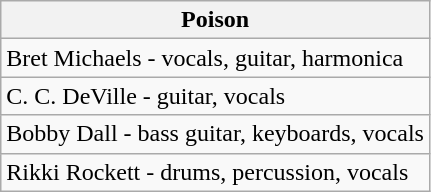<table class="wikitable">
<tr>
<th>Poison</th>
</tr>
<tr>
<td>Bret Michaels - vocals, guitar, harmonica</td>
</tr>
<tr>
<td>C. C. DeVille - guitar, vocals</td>
</tr>
<tr>
<td>Bobby Dall - bass guitar, keyboards, vocals</td>
</tr>
<tr>
<td>Rikki Rockett - drums, percussion, vocals</td>
</tr>
</table>
